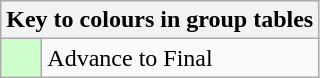<table class="wikitable" style="text-align: center;">
<tr>
<th colspan=2>Key to colours in group tables</th>
</tr>
<tr>
<td bgcolor=#ccffcc style="width: 20px;"></td>
<td align=left>Advance to Final</td>
</tr>
</table>
